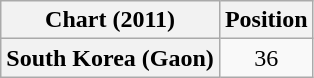<table class="wikitable plainrowheaders" style="text-align:center">
<tr>
<th scope="col">Chart (2011)</th>
<th scope="col">Position</th>
</tr>
<tr>
<th scope="row">South Korea (Gaon)</th>
<td>36</td>
</tr>
</table>
